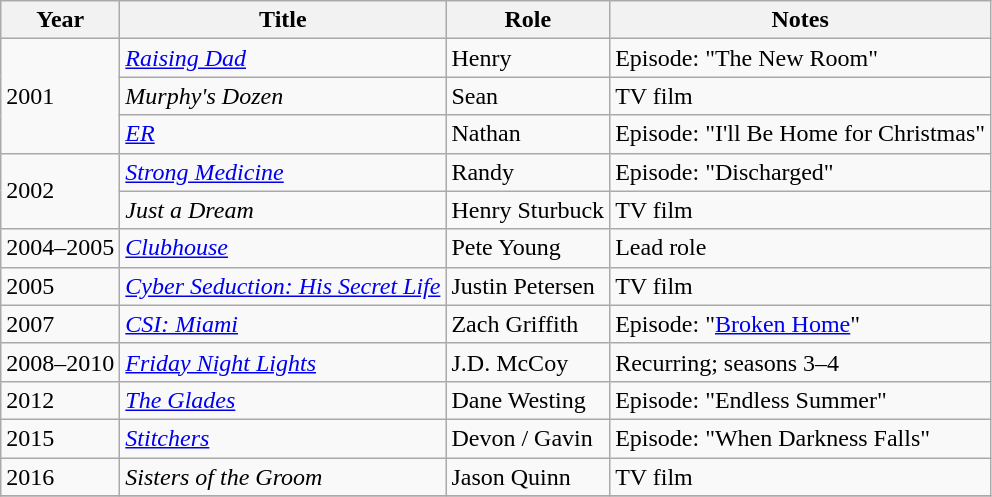<table class="wikitable">
<tr>
<th>Year</th>
<th>Title</th>
<th>Role</th>
<th>Notes</th>
</tr>
<tr>
<td rowspan="3">2001</td>
<td><em><a href='#'>Raising Dad</a></em></td>
<td>Henry</td>
<td>Episode: "The New Room"</td>
</tr>
<tr>
<td><em>Murphy's Dozen</em></td>
<td>Sean</td>
<td>TV film</td>
</tr>
<tr>
<td><em><a href='#'>ER</a></em></td>
<td>Nathan</td>
<td>Episode: "I'll Be Home for Christmas"</td>
</tr>
<tr>
<td rowspan="2">2002</td>
<td><em><a href='#'>Strong Medicine</a></em></td>
<td>Randy</td>
<td>Episode: "Discharged"</td>
</tr>
<tr>
<td><em>Just a Dream</em></td>
<td>Henry Sturbuck</td>
<td>TV film</td>
</tr>
<tr>
<td>2004–2005</td>
<td><em><a href='#'>Clubhouse</a></em></td>
<td>Pete Young</td>
<td>Lead role</td>
</tr>
<tr>
<td>2005</td>
<td><em><a href='#'>Cyber Seduction: His Secret Life</a></em></td>
<td>Justin Petersen</td>
<td>TV film</td>
</tr>
<tr>
<td>2007</td>
<td><em><a href='#'>CSI: Miami</a></em></td>
<td>Zach Griffith</td>
<td>Episode: "<a href='#'>Broken Home</a>"</td>
</tr>
<tr>
<td>2008–2010</td>
<td><em><a href='#'>Friday Night Lights</a></em></td>
<td>J.D. McCoy</td>
<td>Recurring; seasons 3–4</td>
</tr>
<tr>
<td>2012</td>
<td><em><a href='#'>The Glades</a></em></td>
<td>Dane Westing</td>
<td>Episode: "Endless Summer"</td>
</tr>
<tr>
<td>2015</td>
<td><em><a href='#'>Stitchers</a></em></td>
<td>Devon / Gavin</td>
<td>Episode: "When Darkness Falls"</td>
</tr>
<tr>
<td>2016</td>
<td><em>Sisters of the Groom</em></td>
<td>Jason Quinn</td>
<td>TV film</td>
</tr>
<tr>
</tr>
</table>
